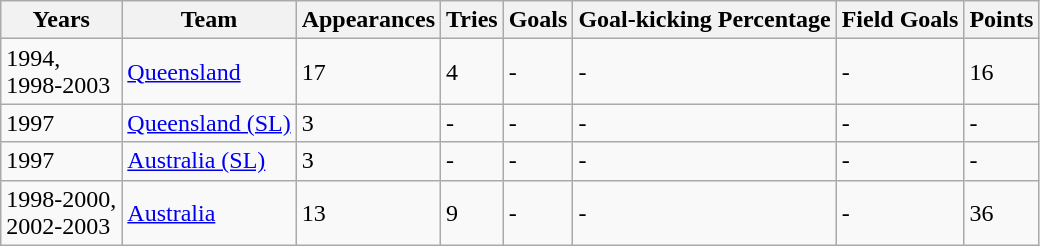<table class="wikitable">
<tr>
<th>Years</th>
<th>Team</th>
<th>Appearances</th>
<th>Tries</th>
<th>Goals</th>
<th>Goal-kicking Percentage</th>
<th>Field Goals</th>
<th>Points</th>
</tr>
<tr>
<td>1994,<br>1998-2003</td>
<td><a href='#'>Queensland</a></td>
<td>17</td>
<td>4</td>
<td>-</td>
<td>-</td>
<td>-</td>
<td>16</td>
</tr>
<tr>
<td>1997</td>
<td><a href='#'>Queensland (SL)</a></td>
<td>3</td>
<td>-</td>
<td>-</td>
<td>-</td>
<td>-</td>
<td>-</td>
</tr>
<tr>
<td>1997</td>
<td><a href='#'>Australia (SL)</a></td>
<td>3</td>
<td>-</td>
<td>-</td>
<td>-</td>
<td>-</td>
<td>-</td>
</tr>
<tr>
<td>1998-2000,<br>2002-2003</td>
<td><a href='#'>Australia</a></td>
<td>13</td>
<td>9</td>
<td>-</td>
<td>-</td>
<td>-</td>
<td>36</td>
</tr>
</table>
